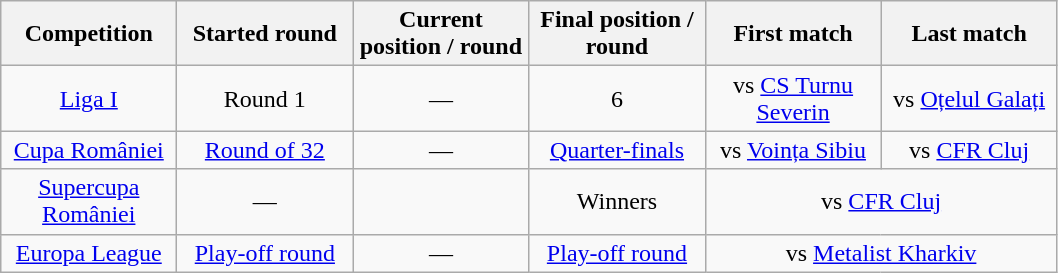<table class="wikitable">
<tr>
<th width=110px>Competition</th>
<th width=110px>Started round</th>
<th width=110px>Current position / round</th>
<th width=110px>Final position / round</th>
<th width=110px>First match</th>
<th width=110px>Last match</th>
</tr>
<tr align=center>
<td><a href='#'>Liga I</a></td>
<td>Round 1</td>
<td>—</td>
<td>6</td>
<td>vs <a href='#'>CS Turnu Severin</a></td>
<td>vs <a href='#'>Oțelul Galați</a></td>
</tr>
<tr align=center>
<td><a href='#'>Cupa României</a></td>
<td><a href='#'>Round of 32</a></td>
<td>—</td>
<td><a href='#'>Quarter-finals</a></td>
<td>vs <a href='#'>Voința Sibiu</a></td>
<td>vs <a href='#'>CFR Cluj</a></td>
</tr>
<tr align=center>
<td><a href='#'>Supercupa României</a></td>
<td>—</td>
<td></td>
<td>Winners</td>
<td colspan="2">vs <a href='#'>CFR Cluj</a></td>
</tr>
<tr align=center>
<td><a href='#'>Europa League</a></td>
<td><a href='#'>Play-off round</a></td>
<td>—</td>
<td><a href='#'>Play-off round</a></td>
<td colspan="2">vs <a href='#'>Metalist Kharkiv</a></td>
</tr>
</table>
